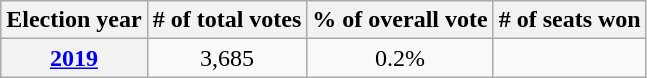<table class="wikitable">
<tr>
<th>Election year</th>
<th># of total votes</th>
<th>% of overall vote</th>
<th># of seats won</th>
</tr>
<tr>
<th><a href='#'>2019</a></th>
<td style="text-align:center;">3,685</td>
<td style="text-align:center;">0.2%</td>
<td style="text-align:center;"></td>
</tr>
</table>
